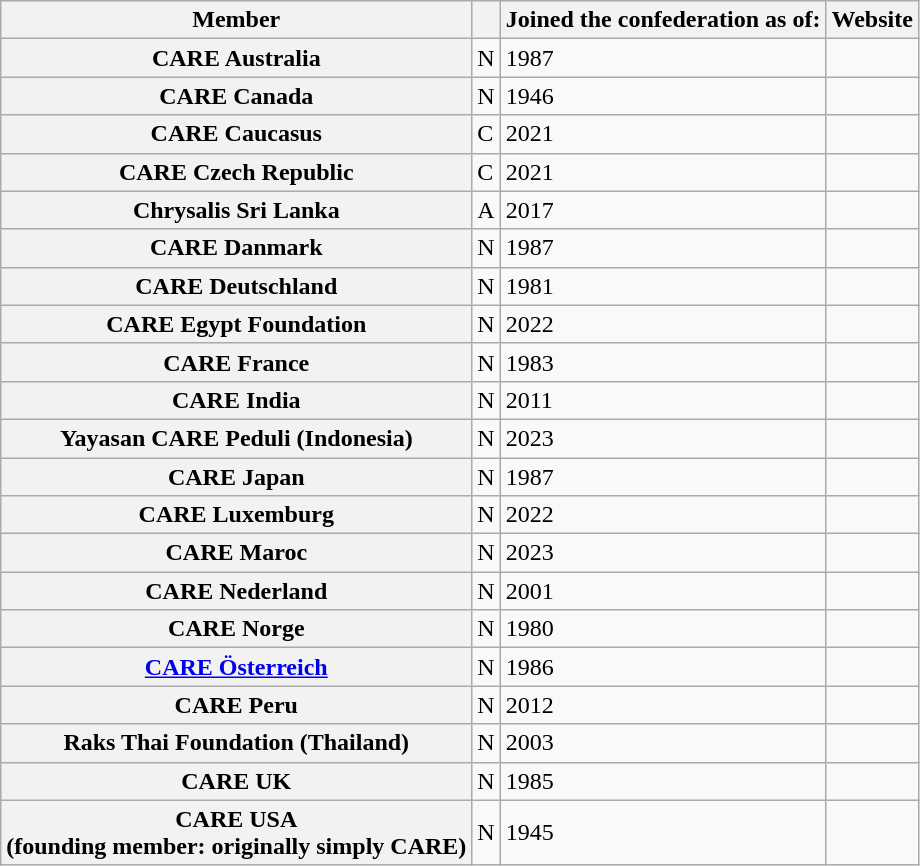<table class="wikitable sortable plainrowheaders">
<tr>
<th scope="col">Member</th>
<th scope="col"></th>
<th scope="col">Joined the confederation as of:</th>
<th scope="col" class="unsortable">Website</th>
</tr>
<tr>
<th scope="row">CARE Australia</th>
<td>N</td>
<td>1987</td>
<td></td>
</tr>
<tr>
<th scope="row">CARE Canada</th>
<td>N</td>
<td>1946</td>
<td></td>
</tr>
<tr>
<th scope="row">CARE Caucasus</th>
<td>C</td>
<td>2021</td>
<td></td>
</tr>
<tr>
<th scope="row">CARE Czech Republic</th>
<td>C</td>
<td>2021</td>
<td></td>
</tr>
<tr>
<th scope="row">Chrysalis Sri Lanka</th>
<td>A</td>
<td>2017</td>
<td></td>
</tr>
<tr>
<th scope="row">CARE Danmark</th>
<td>N</td>
<td>1987</td>
<td></td>
</tr>
<tr>
<th scope="row">CARE Deutschland</th>
<td>N</td>
<td>1981</td>
<td></td>
</tr>
<tr>
<th scope="row">CARE Egypt Foundation</th>
<td>N</td>
<td>2022</td>
<td></td>
</tr>
<tr>
<th scope="row">CARE France</th>
<td>N</td>
<td>1983</td>
<td></td>
</tr>
<tr>
<th scope="row">CARE India</th>
<td>N</td>
<td>2011</td>
<td></td>
</tr>
<tr>
<th scope="row">Yayasan CARE Peduli (Indonesia)</th>
<td>N</td>
<td>2023</td>
<td></td>
</tr>
<tr>
<th scope="row">CARE Japan</th>
<td>N</td>
<td>1987</td>
<td></td>
</tr>
<tr>
<th scope="row">CARE Luxemburg</th>
<td>N</td>
<td>2022</td>
<td></td>
</tr>
<tr>
<th scope="row">CARE Maroc</th>
<td>N</td>
<td>2023</td>
<td></td>
</tr>
<tr>
<th scope="row">CARE Nederland</th>
<td>N</td>
<td>2001</td>
<td></td>
</tr>
<tr>
<th scope="row">CARE Norge</th>
<td>N</td>
<td>1980</td>
<td></td>
</tr>
<tr>
<th scope="row"><a href='#'>CARE Österreich</a></th>
<td>N</td>
<td>1986</td>
<td></td>
</tr>
<tr>
<th scope="row">CARE Peru</th>
<td>N</td>
<td>2012</td>
<td></td>
</tr>
<tr>
<th scope="row">Raks Thai Foundation (Thailand)</th>
<td>N</td>
<td>2003</td>
<td></td>
</tr>
<tr>
<th scope="row">CARE UK</th>
<td>N</td>
<td>1985</td>
<td></td>
</tr>
<tr>
<th scope="row">CARE USA<br>(founding member: originally simply CARE)</th>
<td>N</td>
<td>1945</td>
<td></td>
</tr>
</table>
